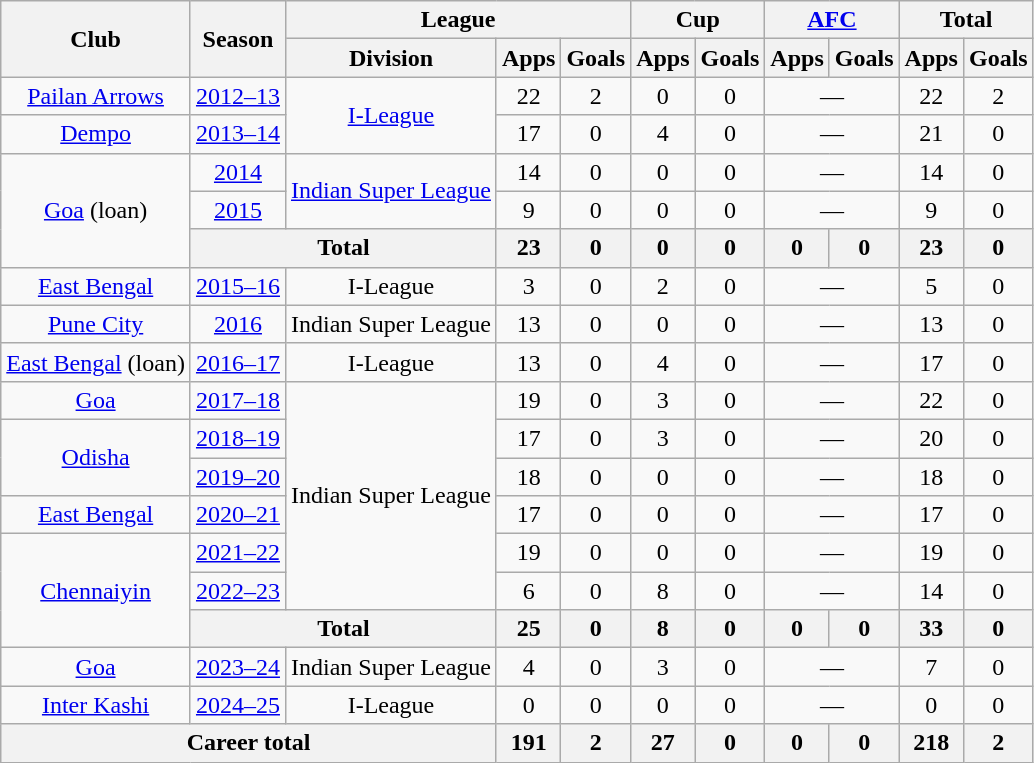<table class="wikitable" style="text-align: center; font-size">
<tr>
<th rowspan="2">Club</th>
<th rowspan="2">Season</th>
<th colspan="3">League</th>
<th colspan="2">Cup</th>
<th colspan="2"><a href='#'>AFC</a></th>
<th colspan="2">Total</th>
</tr>
<tr>
<th>Division</th>
<th>Apps</th>
<th>Goals</th>
<th>Apps</th>
<th>Goals</th>
<th>Apps</th>
<th>Goals</th>
<th>Apps</th>
<th>Goals</th>
</tr>
<tr>
<td rowspan="1"><a href='#'>Pailan Arrows</a></td>
<td><a href='#'>2012–13</a></td>
<td rowspan="2"><a href='#'>I-League</a></td>
<td>22</td>
<td>2</td>
<td>0</td>
<td>0</td>
<td colspan="2">—</td>
<td>22</td>
<td>2</td>
</tr>
<tr>
<td rowspan="1"><a href='#'>Dempo</a></td>
<td><a href='#'>2013–14</a></td>
<td>17</td>
<td>0</td>
<td>4</td>
<td>0</td>
<td colspan="2">—</td>
<td>21</td>
<td>0</td>
</tr>
<tr>
<td rowspan="3"><a href='#'>Goa</a> (loan)</td>
<td><a href='#'>2014</a></td>
<td rowspan="2"><a href='#'>Indian Super League</a></td>
<td>14</td>
<td>0</td>
<td>0</td>
<td>0</td>
<td colspan="2">—</td>
<td>14</td>
<td>0</td>
</tr>
<tr>
<td><a href='#'>2015</a></td>
<td>9</td>
<td>0</td>
<td>0</td>
<td>0</td>
<td colspan="2">—</td>
<td>9</td>
<td>0</td>
</tr>
<tr>
<th colspan="2">Total</th>
<th>23</th>
<th>0</th>
<th>0</th>
<th>0</th>
<th>0</th>
<th>0</th>
<th>23</th>
<th>0</th>
</tr>
<tr>
<td rowspan="1"><a href='#'>East Bengal</a></td>
<td><a href='#'>2015–16</a></td>
<td rowspan="1">I-League</td>
<td>3</td>
<td>0</td>
<td>2</td>
<td>0</td>
<td colspan="2">—</td>
<td>5</td>
<td>0</td>
</tr>
<tr>
<td rowspan="1"><a href='#'>Pune City</a></td>
<td><a href='#'>2016</a></td>
<td rowspan="1">Indian Super League</td>
<td>13</td>
<td>0</td>
<td>0</td>
<td>0</td>
<td colspan="2">—</td>
<td>13</td>
<td>0</td>
</tr>
<tr>
<td rowspan="1"><a href='#'>East Bengal</a> (loan)</td>
<td><a href='#'>2016–17</a></td>
<td rowspan="1">I-League</td>
<td>13</td>
<td>0</td>
<td>4</td>
<td>0</td>
<td colspan="2">—</td>
<td>17</td>
<td>0</td>
</tr>
<tr>
<td rowspan="1"><a href='#'>Goa</a></td>
<td><a href='#'>2017–18</a></td>
<td rowspan="6">Indian Super League</td>
<td>19</td>
<td>0</td>
<td>3</td>
<td>0</td>
<td colspan="2">—</td>
<td>22</td>
<td>0</td>
</tr>
<tr>
<td rowspan="2"><a href='#'>Odisha</a></td>
<td><a href='#'>2018–19</a></td>
<td>17</td>
<td>0</td>
<td>3</td>
<td>0</td>
<td colspan="2">—</td>
<td>20</td>
<td>0</td>
</tr>
<tr>
<td><a href='#'>2019–20</a></td>
<td>18</td>
<td>0</td>
<td>0</td>
<td>0</td>
<td colspan="2">—</td>
<td>18</td>
<td>0</td>
</tr>
<tr>
<td rowspan="1"><a href='#'>East Bengal</a></td>
<td><a href='#'>2020–21</a></td>
<td>17</td>
<td>0</td>
<td>0</td>
<td>0</td>
<td colspan="2">—</td>
<td>17</td>
<td>0</td>
</tr>
<tr>
<td rowspan="3"><a href='#'>Chennaiyin</a></td>
<td><a href='#'>2021–22</a></td>
<td>19</td>
<td>0</td>
<td>0</td>
<td>0</td>
<td colspan="2">—</td>
<td>19</td>
<td>0</td>
</tr>
<tr>
<td><a href='#'>2022–23</a></td>
<td>6</td>
<td>0</td>
<td>8</td>
<td>0</td>
<td colspan="2">—</td>
<td>14</td>
<td>0</td>
</tr>
<tr>
<th colspan="2">Total</th>
<th>25</th>
<th>0</th>
<th>8</th>
<th>0</th>
<th>0</th>
<th>0</th>
<th>33</th>
<th>0</th>
</tr>
<tr>
<td rowspan="1"><a href='#'>Goa</a></td>
<td><a href='#'>2023–24</a></td>
<td rowspan="1">Indian Super League</td>
<td>4</td>
<td>0</td>
<td>3</td>
<td>0</td>
<td colspan="2">—</td>
<td>7</td>
<td>0</td>
</tr>
<tr>
<td rowspan="1"><a href='#'>Inter Kashi</a></td>
<td><a href='#'>2024–25</a></td>
<td rowspan="1">I-League</td>
<td>0</td>
<td>0</td>
<td>0</td>
<td>0</td>
<td colspan="2">—</td>
<td>0</td>
<td>0</td>
</tr>
<tr>
<th colspan="3">Career total</th>
<th>191</th>
<th>2</th>
<th>27</th>
<th>0</th>
<th>0</th>
<th>0</th>
<th>218</th>
<th>2</th>
</tr>
</table>
